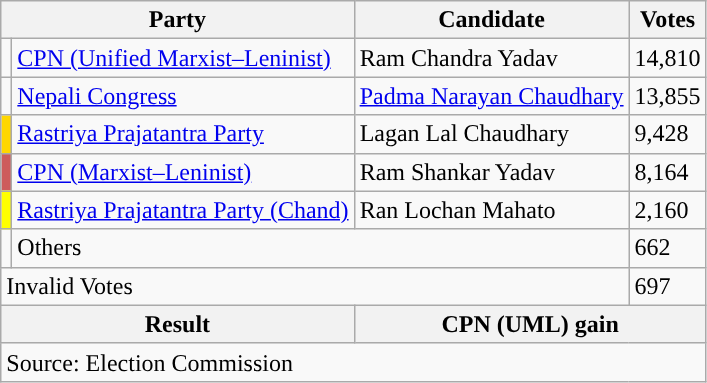<table class="wikitable">
<tr>
<th colspan="2">Party</th>
<th>Candidate</th>
<th>Votes</th>
</tr>
<tr>
<td style="background-color:"></td>
<td><a href='#'>CPN (Unified Marxist–Leninist)</a></td>
<td>Ram Chandra Yadav</td>
<td>14,810</td>
</tr>
<tr>
<td style="background-color:"></td>
<td><a href='#'>Nepali Congress</a></td>
<td><a href='#'>Padma Narayan Chaudhary</a></td>
<td>13,855</td>
</tr>
<tr>
<td style="background-color:gold"></td>
<td><a href='#'>Rastriya Prajatantra Party</a></td>
<td>Lagan Lal Chaudhary</td>
<td>9,428</td>
</tr>
<tr>
<td style="background-color:indianred"></td>
<td><a href='#'>CPN (Marxist–Leninist)</a></td>
<td>Ram Shankar Yadav</td>
<td>8,164</td>
</tr>
<tr>
<td style="background-color:yellow"></td>
<td><a href='#'>Rastriya Prajatantra Party (Chand)</a></td>
<td>Ran Lochan Mahato</td>
<td>2,160</td>
</tr>
<tr>
<td></td>
<td colspan="2">Others</td>
<td>662</td>
</tr>
<tr>
<td colspan="3">Invalid Votes</td>
<td>697</td>
</tr>
<tr>
<th colspan="2">Result</th>
<th colspan="2">CPN (UML) gain</th>
</tr>
<tr>
<td colspan="4">Source: Election Commission</td>
</tr>
</table>
